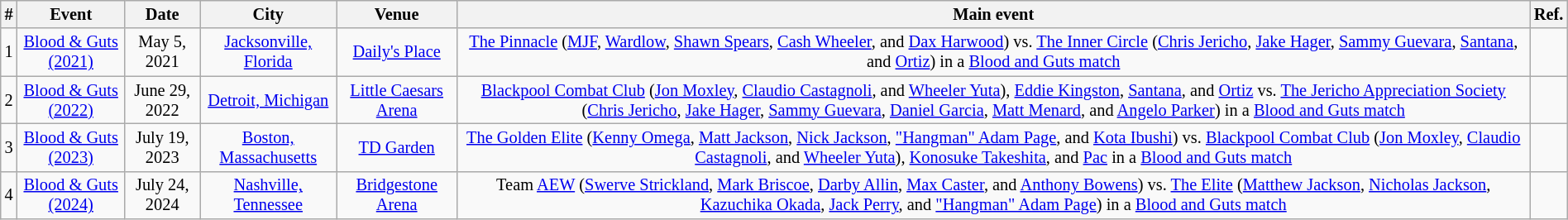<table class="sortable wikitable succession-box" style="font-size:85%; text-align:center;" width="100%">
<tr>
<th>#</th>
<th>Event</th>
<th>Date</th>
<th>City</th>
<th>Venue</th>
<th>Main event</th>
<th>Ref.</th>
</tr>
<tr>
<td>1</td>
<td><a href='#'>Blood & Guts (2021)</a></td>
<td>May 5, 2021</td>
<td><a href='#'>Jacksonville, Florida</a></td>
<td><a href='#'>Daily's Place</a></td>
<td><a href='#'>The Pinnacle</a> (<a href='#'>MJF</a>, <a href='#'>Wardlow</a>, <a href='#'>Shawn Spears</a>, <a href='#'>Cash Wheeler</a>, and <a href='#'>Dax Harwood</a>) vs. <a href='#'>The Inner Circle</a> (<a href='#'>Chris Jericho</a>, <a href='#'>Jake Hager</a>, <a href='#'>Sammy Guevara</a>, <a href='#'>Santana</a>, and <a href='#'>Ortiz</a>) in a <a href='#'>Blood and Guts match</a></td>
<td></td>
</tr>
<tr>
<td>2</td>
<td><a href='#'>Blood & Guts (2022)</a></td>
<td>June 29, 2022</td>
<td><a href='#'>Detroit, Michigan</a></td>
<td><a href='#'>Little Caesars Arena</a></td>
<td><a href='#'>Blackpool Combat Club</a> (<a href='#'>Jon Moxley</a>, <a href='#'>Claudio Castagnoli</a>, and <a href='#'>Wheeler Yuta</a>), <a href='#'>Eddie Kingston</a>, <a href='#'>Santana</a>, and <a href='#'>Ortiz</a> vs. <a href='#'>The Jericho Appreciation Society</a> (<a href='#'>Chris Jericho</a>, <a href='#'>Jake Hager</a>, <a href='#'>Sammy Guevara</a>, <a href='#'>Daniel Garcia</a>, <a href='#'>Matt Menard</a>, and <a href='#'>Angelo Parker</a>) in a <a href='#'>Blood and Guts match</a></td>
<td></td>
</tr>
<tr>
<td>3</td>
<td><a href='#'>Blood & Guts (2023)</a></td>
<td>July 19, 2023</td>
<td><a href='#'>Boston, Massachusetts</a></td>
<td><a href='#'>TD Garden</a></td>
<td><a href='#'>The Golden Elite</a> (<a href='#'>Kenny Omega</a>, <a href='#'>Matt Jackson</a>, <a href='#'>Nick Jackson</a>, <a href='#'>"Hangman" Adam Page</a>, and <a href='#'>Kota Ibushi</a>) vs. <a href='#'>Blackpool Combat Club</a> (<a href='#'>Jon Moxley</a>, <a href='#'>Claudio Castagnoli</a>, and <a href='#'>Wheeler Yuta</a>), <a href='#'>Konosuke Takeshita</a>, and <a href='#'>Pac</a> in a <a href='#'>Blood and Guts match</a></td>
<td></td>
</tr>
<tr>
<td>4</td>
<td><a href='#'>Blood & Guts (2024)</a></td>
<td>July 24, 2024</td>
<td><a href='#'>Nashville, Tennessee</a></td>
<td><a href='#'>Bridgestone Arena</a></td>
<td>Team <a href='#'>AEW</a> (<a href='#'>Swerve Strickland</a>, <a href='#'>Mark Briscoe</a>, <a href='#'>Darby Allin</a>, <a href='#'>Max Caster</a>, and <a href='#'>Anthony Bowens</a>) vs. <a href='#'>The Elite</a> (<a href='#'>Matthew Jackson</a>, <a href='#'>Nicholas Jackson</a>, <a href='#'>Kazuchika Okada</a>, <a href='#'>Jack Perry</a>, and <a href='#'>"Hangman" Adam Page</a>) in a <a href='#'>Blood and Guts match</a></td>
<td></td>
</tr>
</table>
